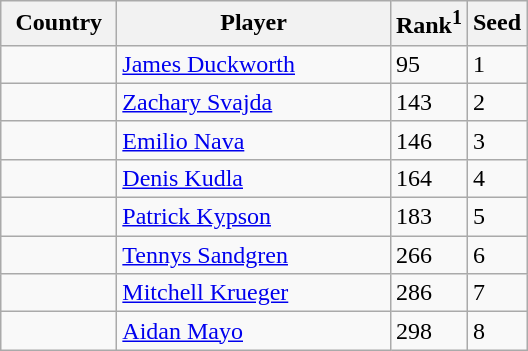<table class="sortable wikitable">
<tr>
<th width="70">Country</th>
<th width="175">Player</th>
<th>Rank<sup>1</sup></th>
<th>Seed</th>
</tr>
<tr>
<td></td>
<td><a href='#'>James Duckworth</a></td>
<td>95</td>
<td>1</td>
</tr>
<tr>
<td></td>
<td><a href='#'>Zachary Svajda</a></td>
<td>143</td>
<td>2</td>
</tr>
<tr>
<td></td>
<td><a href='#'>Emilio Nava</a></td>
<td>146</td>
<td>3</td>
</tr>
<tr>
<td></td>
<td><a href='#'>Denis Kudla</a></td>
<td>164</td>
<td>4</td>
</tr>
<tr>
<td></td>
<td><a href='#'>Patrick Kypson</a></td>
<td>183</td>
<td>5</td>
</tr>
<tr>
<td></td>
<td><a href='#'>Tennys Sandgren</a></td>
<td>266</td>
<td>6</td>
</tr>
<tr>
<td></td>
<td><a href='#'>Mitchell Krueger</a></td>
<td>286</td>
<td>7</td>
</tr>
<tr>
<td></td>
<td><a href='#'>Aidan Mayo</a></td>
<td>298</td>
<td>8</td>
</tr>
</table>
